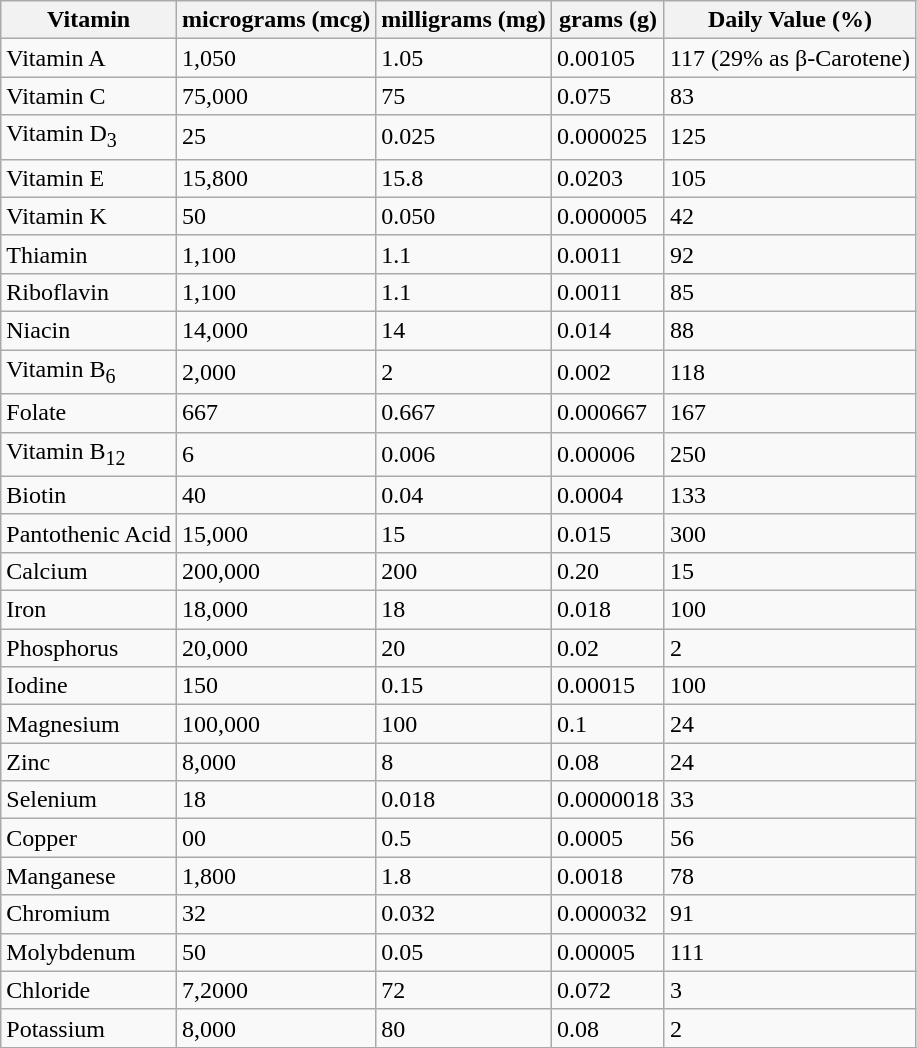<table class="wikitable sortable">
<tr>
<th>Vitamin</th>
<th>micrograms (mcg)</th>
<th>milligrams (mg)</th>
<th>grams (g)</th>
<th>Daily Value (%)</th>
</tr>
<tr>
<td>Vitamin A</td>
<td>1,050</td>
<td>1.05</td>
<td>0.00105</td>
<td>117 (29% as β-Carotene)</td>
</tr>
<tr>
<td>Vitamin C</td>
<td>75,000</td>
<td>75</td>
<td>0.075</td>
<td>83</td>
</tr>
<tr>
<td>Vitamin D<sub>3</sub></td>
<td>25</td>
<td>0.025</td>
<td>0.000025</td>
<td>125</td>
</tr>
<tr>
<td>Vitamin E</td>
<td>15,800</td>
<td>15.8</td>
<td>0.0203</td>
<td>105</td>
</tr>
<tr>
<td>Vitamin K</td>
<td>50</td>
<td>0.050</td>
<td>0.000005</td>
<td>42</td>
</tr>
<tr>
<td>Thiamin</td>
<td>1,100</td>
<td>1.1</td>
<td>0.0011</td>
<td>92</td>
</tr>
<tr>
<td>Riboflavin</td>
<td>1,100</td>
<td>1.1</td>
<td>0.0011</td>
<td>85</td>
</tr>
<tr>
<td>Niacin</td>
<td>14,000</td>
<td>14</td>
<td>0.014</td>
<td>88</td>
</tr>
<tr>
<td>Vitamin B<sub>6</sub></td>
<td>2,000</td>
<td>2</td>
<td>0.002</td>
<td>118</td>
</tr>
<tr>
<td>Folate</td>
<td>667</td>
<td>0.667</td>
<td>0.000667</td>
<td>167</td>
</tr>
<tr>
<td>Vitamin B<sub>12</sub></td>
<td>6</td>
<td>0.006</td>
<td>0.00006</td>
<td>250</td>
</tr>
<tr>
<td>Biotin</td>
<td>40</td>
<td>0.04</td>
<td>0.0004</td>
<td>133</td>
</tr>
<tr>
<td>Pantothenic Acid</td>
<td>15,000</td>
<td>15</td>
<td>0.015</td>
<td>300</td>
</tr>
<tr>
<td>Calcium</td>
<td>200,000</td>
<td>200</td>
<td>0.20</td>
<td>15</td>
</tr>
<tr>
<td>Iron</td>
<td>18,000</td>
<td>18</td>
<td>0.018</td>
<td>100</td>
</tr>
<tr>
<td>Phosphorus</td>
<td>20,000</td>
<td>20</td>
<td>0.02</td>
<td>2</td>
</tr>
<tr>
<td>Iodine</td>
<td>150</td>
<td>0.15</td>
<td>0.00015</td>
<td>100</td>
</tr>
<tr>
<td>Magnesium</td>
<td>100,000</td>
<td>100</td>
<td>0.1</td>
<td>24</td>
</tr>
<tr>
<td>Zinc</td>
<td>8,000</td>
<td>8</td>
<td>0.08</td>
<td>24</td>
</tr>
<tr>
<td>Selenium</td>
<td>18</td>
<td>0.018</td>
<td>0.0000018</td>
<td>33</td>
</tr>
<tr>
<td>Copper</td>
<td>00</td>
<td>0.5</td>
<td>0.0005</td>
<td>56</td>
</tr>
<tr>
<td>Manganese</td>
<td>1,800</td>
<td>1.8</td>
<td>0.0018</td>
<td>78</td>
</tr>
<tr>
<td>Chromium</td>
<td>32</td>
<td>0.032</td>
<td>0.000032</td>
<td>91</td>
</tr>
<tr>
<td>Molybdenum</td>
<td>50</td>
<td>0.05</td>
<td>0.00005</td>
<td>111</td>
</tr>
<tr>
<td>Chloride</td>
<td>7,2000</td>
<td>72</td>
<td>0.072</td>
<td>3</td>
</tr>
<tr>
<td>Potassium</td>
<td>8,000</td>
<td>80</td>
<td>0.08</td>
<td>2</td>
</tr>
<tr>
</tr>
</table>
